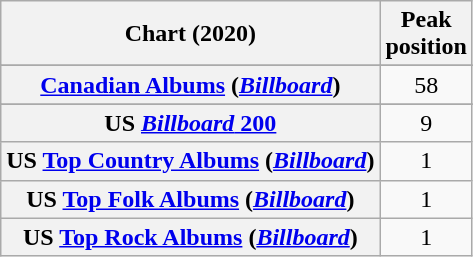<table class="wikitable sortable plainrowheaders" style="text-align:center">
<tr>
<th scope="col">Chart (2020)</th>
<th scope="col">Peak<br>position</th>
</tr>
<tr>
</tr>
<tr>
</tr>
<tr>
<th scope="row"><a href='#'>Canadian Albums</a> (<em><a href='#'>Billboard</a></em>)</th>
<td>58</td>
</tr>
<tr>
</tr>
<tr>
</tr>
<tr>
</tr>
<tr>
</tr>
<tr>
</tr>
<tr>
</tr>
<tr>
</tr>
<tr>
<th scope="row">US <a href='#'><em>Billboard</em> 200</a></th>
<td>9</td>
</tr>
<tr>
<th scope="row">US <a href='#'>Top Country Albums</a> (<em><a href='#'>Billboard</a></em>)</th>
<td>1</td>
</tr>
<tr>
<th scope="row">US <a href='#'>Top Folk Albums</a> (<em><a href='#'>Billboard</a></em>)</th>
<td>1</td>
</tr>
<tr>
<th scope="row">US <a href='#'>Top Rock Albums</a> (<em><a href='#'>Billboard</a></em>)</th>
<td>1</td>
</tr>
</table>
